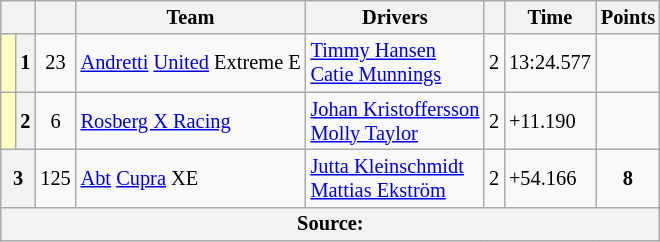<table class="wikitable" style="font-size: 85%">
<tr>
<th scope="col" colspan="2"></th>
<th scope="col"></th>
<th scope="col">Team</th>
<th scope="col">Drivers</th>
<th scope="col"></th>
<th scope="col">Time</th>
<th scope="col">Points</th>
</tr>
<tr>
<td style="background-color:#FFFFBF"> </td>
<th scope=row>1</th>
<td align=center>23</td>
<td> <a href='#'>Andretti</a> <a href='#'>United</a> Extreme E</td>
<td> <a href='#'>Timmy Hansen</a><br> <a href='#'>Catie Munnings</a></td>
<td>2</td>
<td>13:24.577</td>
<td></td>
</tr>
<tr>
<td style="background-color:#FFFFBF"> </td>
<th scope=row>2</th>
<td align=center>6</td>
<td> <a href='#'>Rosberg X Racing</a></td>
<td> <a href='#'>Johan Kristoffersson</a><br> <a href='#'>Molly Taylor</a></td>
<td>2</td>
<td>+11.190</td>
<td></td>
</tr>
<tr>
<th scope=row colspan=2>3</th>
<td align=center>125</td>
<td> <a href='#'>Abt</a> <a href='#'>Cupra</a> XE</td>
<td> <a href='#'>Jutta Kleinschmidt</a><br> <a href='#'>Mattias Ekström</a></td>
<td>2</td>
<td>+54.166</td>
<td align=center><strong>8</strong></td>
</tr>
<tr>
<th colspan="8">Source:</th>
</tr>
</table>
